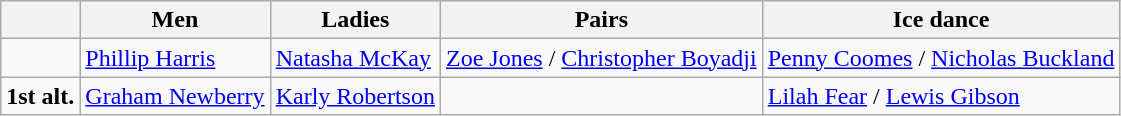<table class="wikitable">
<tr>
<th></th>
<th>Men</th>
<th>Ladies</th>
<th>Pairs</th>
<th>Ice dance</th>
</tr>
<tr>
<td></td>
<td><a href='#'>Phillip Harris</a></td>
<td><a href='#'>Natasha McKay</a></td>
<td><a href='#'>Zoe Jones</a> / <a href='#'>Christopher Boyadji</a></td>
<td><a href='#'>Penny Coomes</a> / <a href='#'>Nicholas Buckland</a></td>
</tr>
<tr>
<td><strong>1st alt.</strong></td>
<td><a href='#'>Graham Newberry</a></td>
<td><a href='#'>Karly Robertson</a></td>
<td></td>
<td><a href='#'>Lilah Fear</a> / <a href='#'>Lewis Gibson</a></td>
</tr>
</table>
